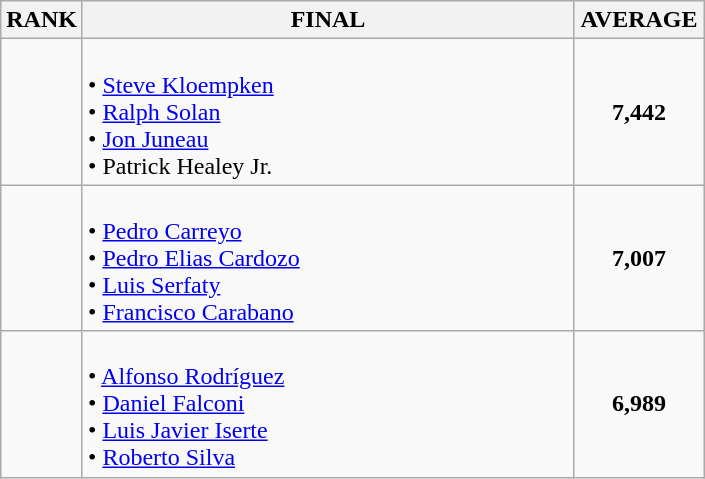<table class="wikitable">
<tr>
<th>RANK</th>
<th style="width: 20em">FINAL</th>
<th style="width: 5em">AVERAGE</th>
</tr>
<tr>
<td align="center"></td>
<td><strong></strong><br>• <a href='#'>Steve Kloempken</a><br>• <a href='#'>Ralph Solan</a><br>• <a href='#'>Jon Juneau</a><br>• Patrick Healey Jr.</td>
<td align="center"><strong>7,442</strong></td>
</tr>
<tr>
<td align="center"></td>
<td><strong></strong><br>• <a href='#'>Pedro Carreyo</a><br>• <a href='#'>Pedro Elias Cardozo</a><br>• <a href='#'>Luis Serfaty</a><br>• <a href='#'>Francisco Carabano</a></td>
<td align="center"><strong>7,007</strong></td>
</tr>
<tr>
<td align="center"></td>
<td><strong></strong><br>• <a href='#'>Alfonso Rodríguez</a><br>• <a href='#'>Daniel Falconi</a><br>• <a href='#'>Luis Javier Iserte</a><br>• <a href='#'>Roberto Silva</a></td>
<td align="center"><strong>6,989</strong></td>
</tr>
</table>
